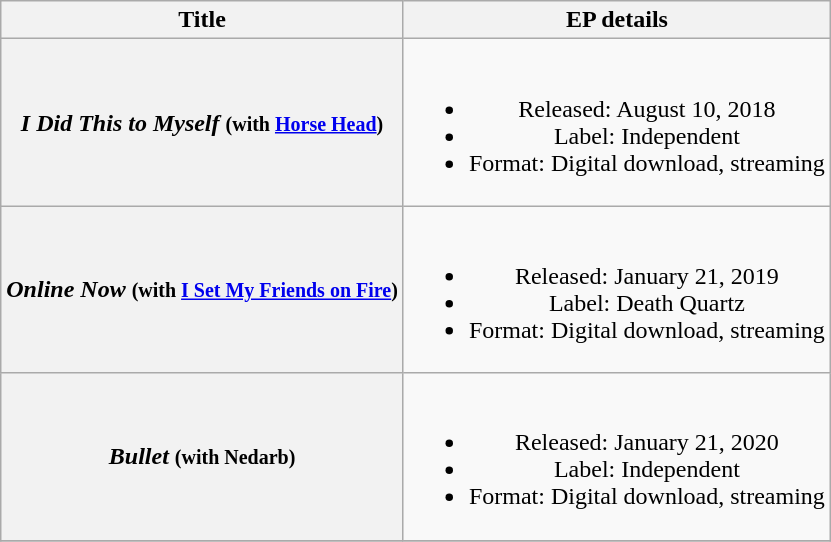<table class="wikitable plainrowheaders" style="text-align:center;">
<tr>
<th>Title</th>
<th>EP details</th>
</tr>
<tr>
<th scope="row"><em>I Did This to Myself</em> <small>(with <a href='#'>Horse Head</a>)</small></th>
<td><br><ul><li>Released: August 10, 2018</li><li>Label: Independent</li><li>Format: Digital download, streaming</li></ul></td>
</tr>
<tr>
<th scope="row"><em>Online Now</em> <small>(with <a href='#'>I Set My Friends on Fire</a>)</small></th>
<td><br><ul><li>Released: January 21, 2019</li><li>Label: Death Quartz</li><li>Format: Digital download, streaming</li></ul></td>
</tr>
<tr>
<th scope="row"><em>Bullet</em> <small>(with Nedarb)</small></th>
<td><br><ul><li>Released: January 21, 2020</li><li>Label: Independent</li><li>Format: Digital download, streaming</li></ul></td>
</tr>
<tr>
</tr>
</table>
